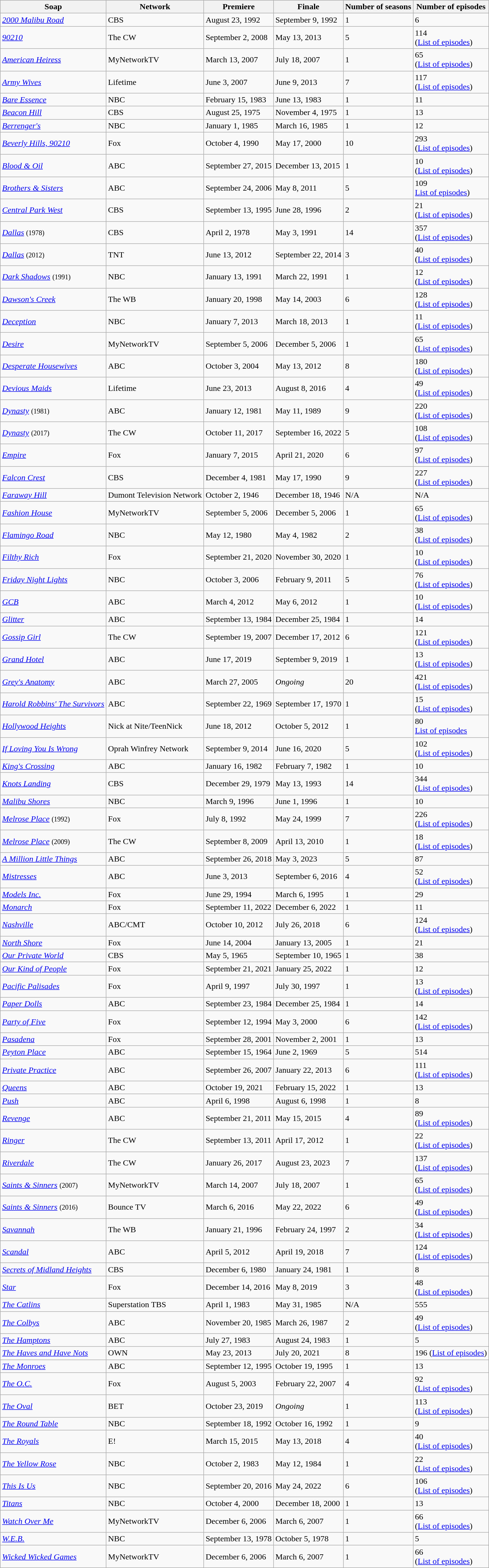<table class="wikitable sortable">
<tr>
<th>Soap</th>
<th>Network</th>
<th>Premiere</th>
<th>Finale</th>
<th>Number of seasons</th>
<th>Number of episodes</th>
</tr>
<tr>
<td><em><a href='#'>2000 Malibu Road</a></em></td>
<td>CBS</td>
<td>August 23, 1992</td>
<td>September 9, 1992</td>
<td>1</td>
<td>6</td>
</tr>
<tr>
<td><em><a href='#'>90210</a></em></td>
<td>The CW</td>
<td>September 2, 2008</td>
<td>May 13, 2013</td>
<td>5</td>
<td>114<br>(<a href='#'>List of episodes</a>)</td>
</tr>
<tr>
<td><em><a href='#'>American Heiress</a></em></td>
<td>MyNetworkTV</td>
<td>March 13, 2007</td>
<td>July 18, 2007</td>
<td>1</td>
<td>65<br>(<a href='#'>List of episodes</a>)</td>
</tr>
<tr>
<td><em><a href='#'>Army Wives</a></em></td>
<td>Lifetime</td>
<td>June 3, 2007</td>
<td>June 9, 2013</td>
<td>7</td>
<td>117<br>(<a href='#'>List of episodes</a>)</td>
</tr>
<tr>
<td><em><a href='#'>Bare Essence</a></em></td>
<td>NBC</td>
<td>February 15, 1983</td>
<td>June 13, 1983</td>
<td>1</td>
<td>11</td>
</tr>
<tr>
<td><em><a href='#'>Beacon Hill</a></em></td>
<td>CBS</td>
<td>August 25, 1975</td>
<td>November 4, 1975</td>
<td>1</td>
<td>13</td>
</tr>
<tr>
<td><em><a href='#'>Berrenger's</a></em></td>
<td>NBC</td>
<td>January 1, 1985</td>
<td>March 16, 1985</td>
<td>1</td>
<td>12</td>
</tr>
<tr>
<td><em><a href='#'>Beverly Hills, 90210</a></em></td>
<td>Fox</td>
<td>October 4, 1990</td>
<td>May 17, 2000</td>
<td>10</td>
<td>293<br>(<a href='#'>List of episodes</a>)</td>
</tr>
<tr>
<td><em><a href='#'>Blood & Oil</a></em></td>
<td>ABC</td>
<td>September 27, 2015</td>
<td>December 13, 2015</td>
<td>1</td>
<td>10<br>(<a href='#'>List of episodes</a>)</td>
</tr>
<tr>
<td><em><a href='#'>Brothers & Sisters</a></em></td>
<td>ABC</td>
<td>September 24, 2006</td>
<td>May 8, 2011</td>
<td>5</td>
<td>109<br><a href='#'>List of episodes</a>)</td>
</tr>
<tr>
<td><em><a href='#'>Central Park West</a></em></td>
<td>CBS</td>
<td>September 13, 1995</td>
<td>June 28, 1996</td>
<td>2</td>
<td>21<br>(<a href='#'>List of episodes</a>)</td>
</tr>
<tr>
<td><em><a href='#'>Dallas</a></em> <small>(1978)</small></td>
<td>CBS</td>
<td>April 2, 1978</td>
<td>May 3, 1991</td>
<td>14</td>
<td>357<br>(<a href='#'>List of episodes</a>)</td>
</tr>
<tr>
<td><em><a href='#'>Dallas</a></em> <small>(2012)</small></td>
<td>TNT</td>
<td>June 13, 2012</td>
<td>September 22, 2014</td>
<td>3</td>
<td>40<br>(<a href='#'>List of episodes</a>)</td>
</tr>
<tr>
<td><em><a href='#'>Dark Shadows</a></em> <small>(1991)</small></td>
<td>NBC</td>
<td>January 13, 1991</td>
<td>March 22, 1991</td>
<td>1</td>
<td>12<br>(<a href='#'>List of episodes</a>)</td>
</tr>
<tr>
<td><em><a href='#'>Dawson's Creek</a></em></td>
<td>The WB</td>
<td>January 20, 1998</td>
<td>May 14, 2003</td>
<td>6</td>
<td>128<br>(<a href='#'>List of episodes</a>)</td>
</tr>
<tr>
<td><em><a href='#'>Deception</a></em></td>
<td>NBC</td>
<td>January 7, 2013</td>
<td>March 18, 2013</td>
<td>1</td>
<td>11<br>(<a href='#'>List of episodes</a>)</td>
</tr>
<tr>
<td><em><a href='#'>Desire</a></em></td>
<td>MyNetworkTV</td>
<td>September 5, 2006</td>
<td>December 5, 2006</td>
<td>1</td>
<td>65<br>(<a href='#'>List of episodes</a>)</td>
</tr>
<tr>
<td><em><a href='#'>Desperate Housewives</a></em></td>
<td>ABC</td>
<td>October 3, 2004</td>
<td>May 13, 2012</td>
<td>8</td>
<td>180<br>(<a href='#'>List of episodes</a>)</td>
</tr>
<tr>
<td><em><a href='#'>Devious Maids</a></em></td>
<td>Lifetime</td>
<td>June 23, 2013</td>
<td>August 8, 2016</td>
<td>4</td>
<td>49<br>(<a href='#'>List of episodes</a>)</td>
</tr>
<tr>
<td><em><a href='#'>Dynasty</a></em> <small>(1981)</small></td>
<td>ABC</td>
<td>January 12, 1981</td>
<td>May 11, 1989</td>
<td>9</td>
<td>220<br>(<a href='#'>List of episodes</a>)</td>
</tr>
<tr>
<td><em><a href='#'>Dynasty</a></em> <small>(2017)</small></td>
<td>The CW</td>
<td>October 11, 2017</td>
<td>September 16, 2022</td>
<td>5</td>
<td>108<br>(<a href='#'>List of episodes</a>)</td>
</tr>
<tr>
<td><em><a href='#'>Empire</a></em></td>
<td>Fox</td>
<td>January 7, 2015</td>
<td>April 21, 2020</td>
<td>6</td>
<td>97<br>(<a href='#'>List of episodes</a>)</td>
</tr>
<tr>
<td><em><a href='#'>Falcon Crest</a></em></td>
<td>CBS</td>
<td>December 4, 1981</td>
<td>May 17, 1990</td>
<td>9</td>
<td>227<br>(<a href='#'>List of episodes</a>)</td>
</tr>
<tr>
<td><em><a href='#'>Faraway Hill</a></em></td>
<td>Dumont Television Network</td>
<td>October 2, 1946</td>
<td>December 18, 1946</td>
<td>N/A</td>
<td>N/A</td>
</tr>
<tr>
<td><em><a href='#'>Fashion House</a></em></td>
<td>MyNetworkTV</td>
<td>September 5, 2006</td>
<td>December 5, 2006</td>
<td>1</td>
<td>65<br>(<a href='#'>List of episodes</a>)</td>
</tr>
<tr>
<td><em><a href='#'>Flamingo Road</a></em></td>
<td>NBC</td>
<td>May 12, 1980</td>
<td>May 4, 1982</td>
<td>2</td>
<td>38<br>(<a href='#'>List of episodes</a>)</td>
</tr>
<tr>
<td><em><a href='#'>Filthy Rich</a></em></td>
<td>Fox</td>
<td>September 21, 2020</td>
<td>November 30, 2020</td>
<td>1</td>
<td>10<br>(<a href='#'>List of episodes</a>)</td>
</tr>
<tr>
<td><em><a href='#'>Friday Night Lights</a></em></td>
<td>NBC</td>
<td>October 3, 2006</td>
<td>February 9, 2011</td>
<td>5</td>
<td>76<br>(<a href='#'>List of episodes</a>)</td>
</tr>
<tr>
<td><em><a href='#'>GCB</a></em></td>
<td>ABC</td>
<td>March 4, 2012</td>
<td>May 6, 2012</td>
<td>1</td>
<td>10<br>(<a href='#'>List of episodes</a>)</td>
</tr>
<tr>
<td><em><a href='#'>Glitter</a></em></td>
<td>ABC</td>
<td>September 13, 1984</td>
<td>December 25, 1984</td>
<td>1</td>
<td>14</td>
</tr>
<tr>
<td><em><a href='#'>Gossip Girl</a></em></td>
<td>The CW</td>
<td>September 19, 2007</td>
<td>December 17, 2012</td>
<td>6</td>
<td>121<br>(<a href='#'>List of episodes</a>)</td>
</tr>
<tr>
<td><em><a href='#'>Grand Hotel</a></em></td>
<td>ABC</td>
<td>June 17, 2019</td>
<td>September 9, 2019</td>
<td>1</td>
<td>13<br>(<a href='#'>List of episodes</a>)</td>
</tr>
<tr>
<td><em><a href='#'>Grey's Anatomy</a></em></td>
<td>ABC</td>
<td>March 27, 2005</td>
<td><em>Ongoing</em></td>
<td>20</td>
<td>421<br>(<a href='#'>List of episodes</a>)</td>
</tr>
<tr>
<td><em><a href='#'>Harold Robbins' The Survivors</a></em></td>
<td>ABC</td>
<td>September 22, 1969</td>
<td>September 17, 1970</td>
<td>1</td>
<td>15<br>(<a href='#'>List of episodes</a>)</td>
</tr>
<tr>
<td><em><a href='#'>Hollywood Heights</a></em></td>
<td>Nick at Nite/TeenNick</td>
<td>June 18, 2012</td>
<td>October 5, 2012</td>
<td>1</td>
<td>80<br><a href='#'>List of episodes</a></td>
</tr>
<tr>
<td><em><a href='#'>If Loving You Is Wrong</a></em></td>
<td>Oprah Winfrey Network</td>
<td>September 9, 2014</td>
<td>June 16, 2020</td>
<td>5</td>
<td>102<br>(<a href='#'>List of episodes</a>)</td>
</tr>
<tr>
<td><em><a href='#'>King's Crossing</a></em></td>
<td>ABC</td>
<td>January 16, 1982</td>
<td>February 7, 1982</td>
<td>1</td>
<td>10</td>
</tr>
<tr>
<td><em><a href='#'>Knots Landing</a></em></td>
<td>CBS</td>
<td>December 29, 1979</td>
<td>May 13, 1993</td>
<td>14</td>
<td>344<br>(<a href='#'>List of episodes</a>)</td>
</tr>
<tr>
<td><em><a href='#'>Malibu Shores</a></em></td>
<td>NBC</td>
<td>March 9, 1996</td>
<td>June 1, 1996</td>
<td>1</td>
<td>10</td>
</tr>
<tr>
<td><em><a href='#'>Melrose Place</a></em> <small>(1992)</small></td>
<td>Fox</td>
<td>July 8, 1992</td>
<td>May 24, 1999</td>
<td>7</td>
<td>226<br>(<a href='#'>List of episodes</a>)</td>
</tr>
<tr>
<td><em><a href='#'>Melrose Place</a></em> <small>(2009)</small></td>
<td>The CW</td>
<td>September 8, 2009</td>
<td>April 13, 2010</td>
<td>1</td>
<td>18<br>(<a href='#'>List of episodes</a>)</td>
</tr>
<tr>
<td><em><a href='#'>A Million Little Things</a></em></td>
<td>ABC</td>
<td>September 26, 2018</td>
<td>May 3, 2023</td>
<td>5</td>
<td>87<br></td>
</tr>
<tr>
<td><em><a href='#'>Mistresses</a></em></td>
<td>ABC</td>
<td>June 3, 2013</td>
<td>September 6, 2016</td>
<td>4</td>
<td>52<br>(<a href='#'>List of episodes</a>)</td>
</tr>
<tr>
<td><em><a href='#'>Models Inc.</a></em></td>
<td>Fox</td>
<td>June 29, 1994</td>
<td>March 6, 1995</td>
<td>1</td>
<td>29</td>
</tr>
<tr>
<td><em><a href='#'>Monarch</a></em></td>
<td>Fox</td>
<td>September 11, 2022</td>
<td>December 6, 2022</td>
<td>1</td>
<td>11</td>
</tr>
<tr>
<td><em><a href='#'>Nashville</a></em></td>
<td>ABC/CMT</td>
<td>October 10, 2012</td>
<td>July 26, 2018</td>
<td>6</td>
<td>124<br>(<a href='#'>List of episodes</a>)</td>
</tr>
<tr>
<td><em><a href='#'>North Shore</a></em></td>
<td>Fox</td>
<td>June 14, 2004</td>
<td>January 13, 2005</td>
<td>1</td>
<td>21</td>
</tr>
<tr>
<td><em><a href='#'>Our Private World</a></em></td>
<td>CBS</td>
<td>May 5, 1965</td>
<td>September 10, 1965</td>
<td>1</td>
<td>38</td>
</tr>
<tr>
<td><em><a href='#'>Our Kind of People</a></em></td>
<td>Fox</td>
<td>September 21, 2021</td>
<td>January 25, 2022</td>
<td>1</td>
<td>12</td>
</tr>
<tr>
<td><em><a href='#'>Pacific Palisades</a></em></td>
<td>Fox</td>
<td>April 9, 1997</td>
<td>July 30, 1997</td>
<td>1</td>
<td>13<br>(<a href='#'>List of episodes</a>)</td>
</tr>
<tr>
<td><em><a href='#'>Paper Dolls</a></em></td>
<td>ABC</td>
<td>September 23, 1984</td>
<td>December 25, 1984</td>
<td>1</td>
<td>14</td>
</tr>
<tr>
<td><em><a href='#'>Party of Five</a></em></td>
<td>Fox</td>
<td>September 12, 1994</td>
<td>May 3, 2000</td>
<td>6</td>
<td>142<br>(<a href='#'>List of episodes</a>)</td>
</tr>
<tr>
<td><em><a href='#'>Pasadena</a></em></td>
<td>Fox</td>
<td>September 28, 2001</td>
<td>November 2, 2001</td>
<td>1</td>
<td>13</td>
</tr>
<tr>
<td><em><a href='#'>Peyton Place</a></em></td>
<td>ABC</td>
<td>September 15, 1964</td>
<td>June 2, 1969</td>
<td>5</td>
<td>514</td>
</tr>
<tr>
<td><em><a href='#'>Private Practice</a></em></td>
<td>ABC</td>
<td>September 26, 2007</td>
<td>January 22, 2013</td>
<td>6</td>
<td>111<br>(<a href='#'>List of episodes</a>)</td>
</tr>
<tr>
<td><em><a href='#'>Queens</a></em></td>
<td>ABC</td>
<td>October 19, 2021</td>
<td>February 15, 2022</td>
<td>1</td>
<td>13</td>
</tr>
<tr>
<td><em><a href='#'>Push</a></em></td>
<td>ABC</td>
<td>April 6, 1998</td>
<td>August 6, 1998</td>
<td>1</td>
<td>8</td>
</tr>
<tr>
<td><em><a href='#'>Revenge</a></em></td>
<td>ABC</td>
<td>September 21, 2011</td>
<td>May 15, 2015</td>
<td>4</td>
<td>89<br>(<a href='#'>List of episodes</a>)</td>
</tr>
<tr>
<td><em><a href='#'>Ringer</a></em></td>
<td>The CW</td>
<td>September 13, 2011</td>
<td>April 17, 2012</td>
<td>1</td>
<td>22<br>(<a href='#'>List of episodes</a>)</td>
</tr>
<tr>
<td><em><a href='#'>Riverdale</a></em></td>
<td>The CW</td>
<td>January 26, 2017</td>
<td>August 23, 2023</td>
<td>7</td>
<td>137<br>(<a href='#'>List of episodes</a>)</td>
</tr>
<tr>
<td><em><a href='#'>Saints & Sinners</a></em> <small>(2007)</small></td>
<td>MyNetworkTV</td>
<td>March 14, 2007</td>
<td>July 18, 2007</td>
<td>1</td>
<td>65<br>(<a href='#'>List of episodes</a>)</td>
</tr>
<tr>
<td><em><a href='#'>Saints & Sinners</a></em> <small>(2016)</small></td>
<td>Bounce TV</td>
<td>March 6, 2016</td>
<td>May 22, 2022</td>
<td>6</td>
<td>49<br>(<a href='#'>List of episodes</a>)</td>
</tr>
<tr>
<td><em><a href='#'>Savannah</a></em></td>
<td>The WB</td>
<td>January 21, 1996</td>
<td>February 24, 1997</td>
<td>2</td>
<td>34<br>(<a href='#'>List of episodes</a>)</td>
</tr>
<tr>
<td><em><a href='#'>Scandal</a></em></td>
<td>ABC</td>
<td>April 5, 2012</td>
<td>April 19, 2018</td>
<td>7</td>
<td>124<br>(<a href='#'>List of episodes</a>)</td>
</tr>
<tr>
<td><em><a href='#'>Secrets of Midland Heights</a></em></td>
<td>CBS</td>
<td>December 6, 1980</td>
<td>January 24, 1981</td>
<td>1</td>
<td>8</td>
</tr>
<tr>
<td><em><a href='#'>Star</a></em></td>
<td>Fox</td>
<td>December 14, 2016</td>
<td>May 8, 2019</td>
<td>3</td>
<td>48<br>(<a href='#'>List of episodes</a>)</td>
</tr>
<tr>
<td><em><a href='#'>The Catlins</a></em></td>
<td>Superstation TBS</td>
<td>April 1, 1983</td>
<td>May 31, 1985</td>
<td>N/A</td>
<td>555</td>
</tr>
<tr>
<td><em><a href='#'>The Colbys</a></em></td>
<td>ABC</td>
<td>November 20, 1985</td>
<td>March 26, 1987</td>
<td>2</td>
<td>49<br>(<a href='#'>List of episodes</a>)</td>
</tr>
<tr>
<td><em><a href='#'>The Hamptons</a></em></td>
<td>ABC</td>
<td>July 27, 1983</td>
<td>August 24, 1983</td>
<td>1</td>
<td>5</td>
</tr>
<tr>
<td><a href='#'><em>The Haves and Have Nots</em></a></td>
<td>OWN</td>
<td>May 23, 2013</td>
<td>July 20, 2021</td>
<td>8</td>
<td>196 (<a href='#'>List of episodes</a>)</td>
</tr>
<tr>
<td><em><a href='#'>The Monroes</a></em></td>
<td>ABC</td>
<td>September 12, 1995</td>
<td>October 19, 1995</td>
<td>1</td>
<td>13</td>
</tr>
<tr>
<td><em><a href='#'>The O.C.</a></em></td>
<td>Fox</td>
<td>August 5, 2003</td>
<td>February 22, 2007</td>
<td>4</td>
<td>92<br>(<a href='#'>List of episodes</a>)</td>
</tr>
<tr>
<td><em><a href='#'>The Oval</a></em></td>
<td>BET</td>
<td>October 23, 2019</td>
<td><em>Ongoing</em></td>
<td>1</td>
<td>113<br>(<a href='#'>List of episodes</a>)</td>
</tr>
<tr>
<td><em><a href='#'>The Round Table</a></em></td>
<td>NBC</td>
<td>September 18, 1992</td>
<td>October 16, 1992</td>
<td>1</td>
<td>9</td>
</tr>
<tr>
<td><em><a href='#'>The Royals</a></em></td>
<td>E!</td>
<td>March 15, 2015</td>
<td>May 13, 2018</td>
<td>4</td>
<td>40<br>(<a href='#'>List of episodes</a>)</td>
</tr>
<tr>
<td><em><a href='#'>The Yellow Rose</a></em></td>
<td>NBC</td>
<td>October 2, 1983</td>
<td>May 12, 1984</td>
<td>1</td>
<td>22<br>(<a href='#'>List of episodes</a>)</td>
</tr>
<tr>
<td><em><a href='#'>This Is Us</a></em></td>
<td>NBC</td>
<td>September 20, 2016</td>
<td>May 24, 2022</td>
<td>6</td>
<td>106<br>(<a href='#'>List of episodes</a>)</td>
</tr>
<tr>
<td><em><a href='#'>Titans</a></em></td>
<td>NBC</td>
<td>October 4, 2000</td>
<td>December 18, 2000</td>
<td>1</td>
<td>13</td>
</tr>
<tr>
<td><em><a href='#'>Watch Over Me</a></em></td>
<td>MyNetworkTV</td>
<td>December 6, 2006</td>
<td>March 6, 2007</td>
<td>1</td>
<td>66<br>(<a href='#'>List of episodes</a>)</td>
</tr>
<tr>
<td><em><a href='#'>W.E.B.</a></em></td>
<td>NBC</td>
<td>September 13, 1978</td>
<td>October 5, 1978</td>
<td>1</td>
<td>5</td>
</tr>
<tr>
<td><em><a href='#'>Wicked Wicked Games</a></em></td>
<td>MyNetworkTV</td>
<td>December 6, 2006</td>
<td>March 6, 2007</td>
<td>1</td>
<td>66<br>(<a href='#'>List of episodes</a>)</td>
</tr>
</table>
